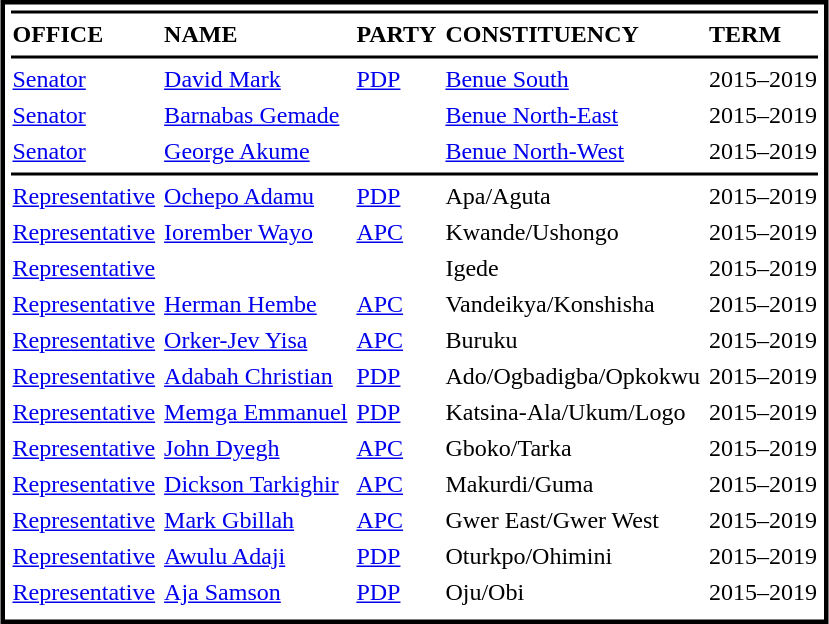<table cellpadding=1 cellspacing=4 style="margin:3px; border:3px solid #000000;">
<tr>
<td bgcolor=#000000 colspan=5></td>
</tr>
<tr>
<td><strong>OFFICE</strong></td>
<td><strong>NAME</strong></td>
<td><strong>PARTY</strong></td>
<td><strong>CONSTITUENCY</strong></td>
<td><strong>TERM</strong></td>
</tr>
<tr>
<td bgcolor=#000000 colspan=5></td>
</tr>
<tr>
<td><a href='#'>Senator</a></td>
<td><a href='#'>David Mark</a></td>
<td><a href='#'>PDP</a></td>
<td><a href='#'>Benue South</a></td>
<td>2015–2019</td>
</tr>
<tr>
<td><a href='#'>Senator</a></td>
<td><a href='#'>Barnabas Gemade</a></td>
<td></td>
<td><a href='#'>Benue North-East</a></td>
<td>2015–2019</td>
</tr>
<tr>
<td><a href='#'>Senator</a></td>
<td><a href='#'>George Akume</a></td>
<td></td>
<td><a href='#'>Benue North-West</a></td>
<td>2015–2019</td>
</tr>
<tr>
<td bgcolor=#000000 colspan=5></td>
</tr>
<tr>
<td><a href='#'>Representative</a></td>
<td><a href='#'>Ochepo Adamu</a></td>
<td><a href='#'>PDP</a></td>
<td>Apa/Aguta</td>
<td>2015–2019</td>
</tr>
<tr>
<td><a href='#'>Representative</a></td>
<td><a href='#'>Iorember Wayo</a></td>
<td><a href='#'>APC</a></td>
<td>Kwande/Ushongo</td>
<td>2015–2019</td>
</tr>
<tr>
<td><a href='#'>Representative</a></td>
<td></td>
<td></td>
<td>Igede</td>
<td>2015–2019</td>
</tr>
<tr>
<td><a href='#'>Representative</a></td>
<td><a href='#'>Herman Hembe</a></td>
<td><a href='#'>APC</a></td>
<td>Vandeikya/Konshisha</td>
<td>2015–2019</td>
</tr>
<tr>
<td><a href='#'>Representative</a></td>
<td><a href='#'>Orker-Jev Yisa</a></td>
<td><a href='#'>APC</a></td>
<td>Buruku</td>
<td>2015–2019</td>
</tr>
<tr>
<td><a href='#'>Representative</a></td>
<td><a href='#'>Adabah Christian</a></td>
<td><a href='#'>PDP</a></td>
<td>Ado/Ogbadigba/Opkokwu</td>
<td>2015–2019</td>
</tr>
<tr>
<td><a href='#'>Representative</a></td>
<td><a href='#'>Memga Emmanuel</a></td>
<td><a href='#'>PDP</a></td>
<td>Katsina-Ala/Ukum/Logo</td>
<td>2015–2019</td>
</tr>
<tr>
<td><a href='#'>Representative</a></td>
<td><a href='#'>John Dyegh</a></td>
<td><a href='#'>APC</a></td>
<td>Gboko/Tarka</td>
<td>2015–2019</td>
</tr>
<tr>
<td><a href='#'>Representative</a></td>
<td><a href='#'>Dickson Tarkighir</a></td>
<td><a href='#'>APC</a></td>
<td>Makurdi/Guma</td>
<td>2015–2019</td>
</tr>
<tr>
<td><a href='#'>Representative</a></td>
<td><a href='#'>Mark Gbillah</a></td>
<td><a href='#'>APC</a></td>
<td>Gwer East/Gwer West</td>
<td>2015–2019</td>
</tr>
<tr>
<td><a href='#'>Representative</a></td>
<td><a href='#'>Awulu Adaji</a></td>
<td><a href='#'>PDP</a></td>
<td>Oturkpo/Ohimini</td>
<td>2015–2019</td>
</tr>
<tr>
<td><a href='#'>Representative</a></td>
<td><a href='#'>Aja Samson</a></td>
<td><a href='#'>PDP</a></td>
<td>Oju/Obi</td>
<td>2015–2019</td>
</tr>
<tr>
</tr>
</table>
